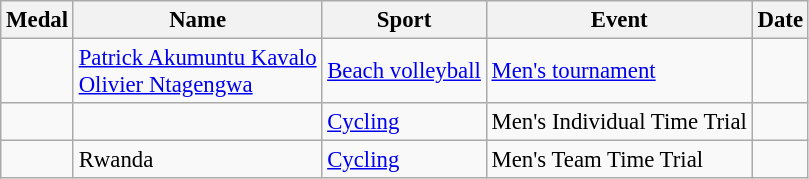<table class="wikitable sortable" style="font-size:95%">
<tr>
<th>Medal</th>
<th>Name</th>
<th>Sport</th>
<th>Event</th>
<th>Date</th>
</tr>
<tr>
<td></td>
<td><a href='#'>Patrick Akumuntu Kavalo</a><br><a href='#'>Olivier Ntagengwa</a></td>
<td><a href='#'>Beach volleyball</a></td>
<td><a href='#'>Men's tournament</a></td>
<td></td>
</tr>
<tr>
<td></td>
<td></td>
<td><a href='#'>Cycling</a></td>
<td>Men's Individual Time Trial</td>
<td></td>
</tr>
<tr>
<td></td>
<td>Rwanda</td>
<td><a href='#'>Cycling</a></td>
<td>Men's Team Time Trial</td>
<td></td>
</tr>
</table>
